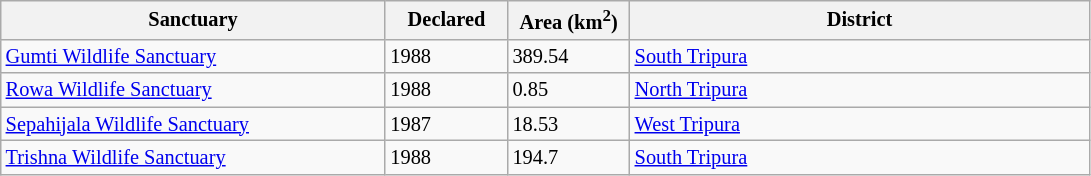<table class="wikitable sortable defaultcenter col1left col4left" style="font-size: 85%">
<tr>
<th scope="col" style="width: 250px;">Sanctuary</th>
<th scope="col" style="width: 75px;">Declared</th>
<th scope="col" style="width: 75px;">Area (km<sup>2</sup>)</th>
<th scope="col" style="width: 300px;">District</th>
</tr>
<tr>
<td><a href='#'>Gumti Wildlife Sanctuary</a></td>
<td>1988</td>
<td>389.54</td>
<td><a href='#'>South Tripura</a></td>
</tr>
<tr>
<td><a href='#'>Rowa Wildlife Sanctuary</a></td>
<td>1988</td>
<td>0.85</td>
<td><a href='#'>North Tripura</a></td>
</tr>
<tr>
<td><a href='#'>Sepahijala Wildlife Sanctuary</a></td>
<td>1987</td>
<td>18.53</td>
<td><a href='#'>West Tripura</a></td>
</tr>
<tr>
<td><a href='#'>Trishna Wildlife Sanctuary</a></td>
<td>1988</td>
<td>194.7</td>
<td><a href='#'>South Tripura</a></td>
</tr>
</table>
